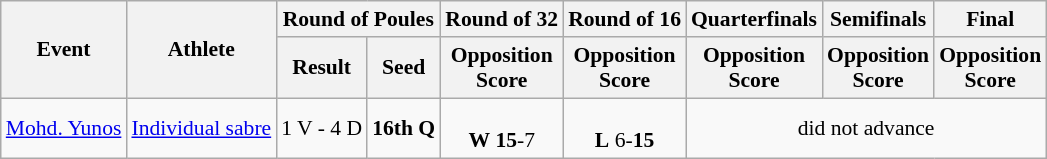<table class="wikitable" border="1" style="font-size:90%">
<tr>
<th rowspan=2>Event</th>
<th rowspan=2>Athlete</th>
<th colspan=2>Round of Poules</th>
<th>Round of 32</th>
<th>Round of 16</th>
<th>Quarterfinals</th>
<th>Semifinals</th>
<th>Final</th>
</tr>
<tr>
<th>Result</th>
<th>Seed</th>
<th>Opposition<br>Score</th>
<th>Opposition<br>Score</th>
<th>Opposition<br>Score</th>
<th>Opposition<br>Score</th>
<th>Opposition<br>Score</th>
</tr>
<tr>
<td><a href='#'>Mohd. Yunos</a></td>
<td><a href='#'>Individual sabre</a></td>
<td align=center>1 V - 4 D</td>
<td align=center><strong>16th Q</strong></td>
<td align=center><br><strong>W</strong> <strong>15</strong>-7</td>
<td align=center><br><strong>L</strong> 6-<strong>15</strong></td>
<td align=center colspan="7">did not advance</td>
</tr>
</table>
